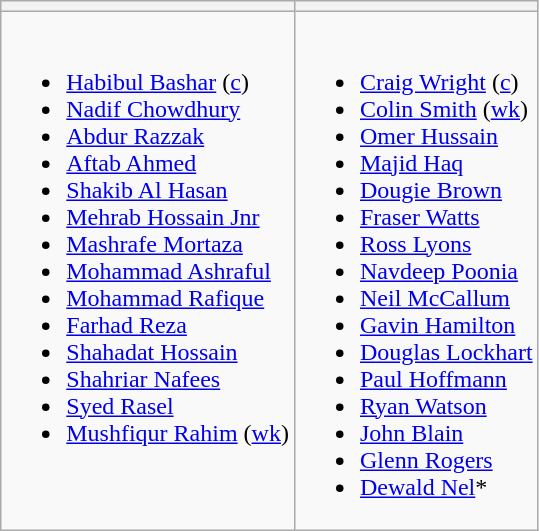<table class="wikitable">
<tr>
<th> </th>
<th> </th>
</tr>
<tr valign="top">
<td><br><ul><li><a href='#'>Habibul Bashar</a> (<a href='#'>c</a>)</li><li><a href='#'>Nadif Chowdhury</a></li><li><a href='#'>Abdur Razzak</a></li><li><a href='#'>Aftab Ahmed</a></li><li><a href='#'>Shakib Al Hasan</a></li><li><a href='#'>Mehrab Hossain Jnr</a></li><li><a href='#'>Mashrafe Mortaza</a></li><li><a href='#'>Mohammad Ashraful</a></li><li><a href='#'>Mohammad Rafique</a></li><li><a href='#'>Farhad Reza</a></li><li><a href='#'>Shahadat Hossain</a></li><li><a href='#'>Shahriar Nafees</a></li><li><a href='#'>Syed Rasel</a></li><li><a href='#'>Mushfiqur Rahim</a> (<a href='#'>wk</a>)</li></ul></td>
<td><br><ul><li><a href='#'>Craig Wright</a> (<a href='#'>c</a>)</li><li><a href='#'>Colin Smith</a> (<a href='#'>wk</a>)</li><li><a href='#'>Omer Hussain</a></li><li><a href='#'>Majid Haq</a></li><li><a href='#'>Dougie Brown</a></li><li><a href='#'>Fraser Watts</a></li><li><a href='#'>Ross Lyons</a></li><li><a href='#'>Navdeep Poonia</a></li><li><a href='#'>Neil McCallum</a></li><li><a href='#'>Gavin Hamilton</a></li><li><a href='#'>Douglas Lockhart</a></li><li><a href='#'>Paul Hoffmann</a></li><li><a href='#'>Ryan Watson</a></li><li><a href='#'>John Blain</a></li><li><a href='#'>Glenn Rogers</a></li><li><a href='#'>Dewald Nel</a>*</li></ul></td>
</tr>
</table>
